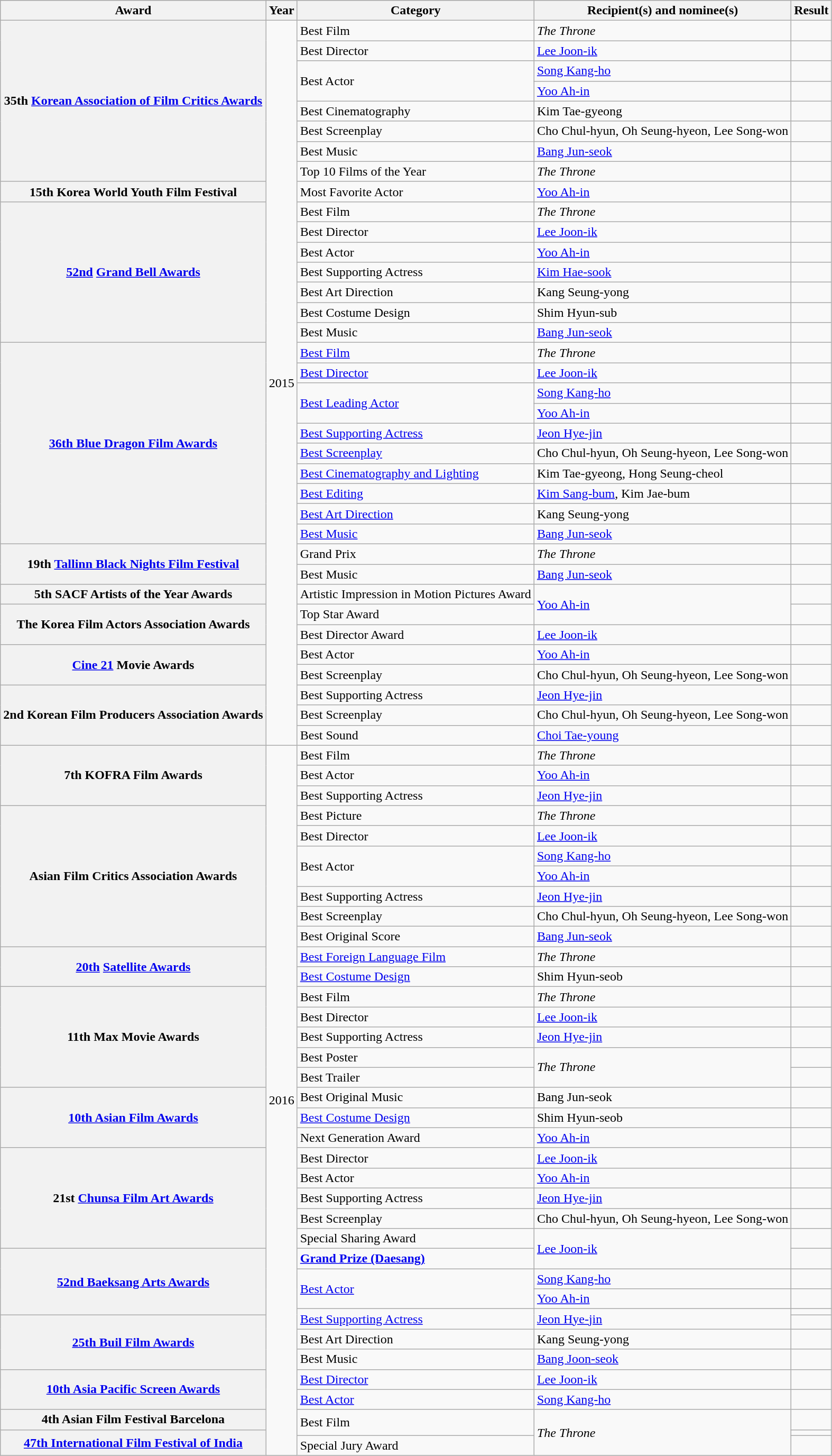<table class="wikitable plainrowheaders sortable">
<tr style="background:#ccc; text-align:center;">
<th scope="col">Award</th>
<th scope="col">Year</th>
<th scope="col">Category</th>
<th scope="col">Recipient(s) and nominee(s)</th>
<th scope="col">Result</th>
</tr>
<tr>
<th rowspan="8" scope="row">35th <a href='#'>Korean Association of Film Critics Awards</a></th>
<td rowspan="36">2015</td>
<td>Best Film</td>
<td><em>The Throne</em></td>
<td></td>
</tr>
<tr>
<td>Best Director</td>
<td><a href='#'>Lee Joon-ik</a></td>
<td></td>
</tr>
<tr>
<td rowspan="2">Best Actor</td>
<td><a href='#'>Song Kang-ho</a></td>
<td></td>
</tr>
<tr>
<td><a href='#'>Yoo Ah-in</a></td>
<td></td>
</tr>
<tr>
<td>Best Cinematography</td>
<td>Kim Tae-gyeong</td>
<td></td>
</tr>
<tr>
<td>Best Screenplay</td>
<td>Cho Chul-hyun, Oh Seung-hyeon, Lee Song-won</td>
<td></td>
</tr>
<tr>
<td>Best Music</td>
<td><a href='#'>Bang Jun-seok</a></td>
<td></td>
</tr>
<tr>
<td>Top 10 Films of the Year</td>
<td><em>The Throne</em></td>
<td></td>
</tr>
<tr>
<th scope="row">15th Korea World Youth Film Festival</th>
<td>Most Favorite Actor</td>
<td><a href='#'>Yoo Ah-in</a></td>
<td></td>
</tr>
<tr>
<th scope="row" rowspan="7"><a href='#'>52nd</a> <a href='#'>Grand Bell Awards</a></th>
<td>Best Film</td>
<td><em>The Throne</em></td>
<td></td>
</tr>
<tr>
<td>Best Director</td>
<td><a href='#'>Lee Joon-ik</a></td>
<td></td>
</tr>
<tr>
<td>Best Actor</td>
<td><a href='#'>Yoo Ah-in</a></td>
<td></td>
</tr>
<tr>
<td>Best Supporting Actress</td>
<td><a href='#'>Kim Hae-sook</a></td>
<td></td>
</tr>
<tr>
<td>Best Art Direction</td>
<td>Kang Seung-yong</td>
<td></td>
</tr>
<tr>
<td>Best Costume Design</td>
<td>Shim Hyun-sub</td>
<td></td>
</tr>
<tr>
<td>Best Music</td>
<td><a href='#'>Bang Jun-seok</a></td>
<td></td>
</tr>
<tr>
<th scope="row" rowspan="10"><a href='#'>36th Blue Dragon Film Awards</a></th>
<td><a href='#'>Best Film</a></td>
<td><em>The Throne</em></td>
<td></td>
</tr>
<tr>
<td><a href='#'>Best Director</a></td>
<td><a href='#'>Lee Joon-ik</a></td>
<td></td>
</tr>
<tr>
<td rowspan="2"><a href='#'>Best Leading Actor</a></td>
<td><a href='#'>Song Kang-ho</a></td>
<td></td>
</tr>
<tr>
<td><a href='#'>Yoo Ah-in</a></td>
<td></td>
</tr>
<tr>
<td><a href='#'>Best Supporting Actress</a></td>
<td><a href='#'>Jeon Hye-jin</a></td>
<td></td>
</tr>
<tr>
<td><a href='#'>Best Screenplay</a></td>
<td>Cho Chul-hyun, Oh Seung-hyeon, Lee Song-won</td>
<td></td>
</tr>
<tr>
<td><a href='#'>Best Cinematography and Lighting</a></td>
<td>Kim Tae-gyeong, Hong Seung-cheol</td>
<td></td>
</tr>
<tr>
<td><a href='#'>Best Editing</a></td>
<td><a href='#'>Kim Sang-bum</a>, Kim Jae-bum</td>
<td></td>
</tr>
<tr>
<td><a href='#'>Best Art Direction</a></td>
<td>Kang Seung-yong</td>
<td></td>
</tr>
<tr>
<td><a href='#'>Best Music</a></td>
<td><a href='#'>Bang Jun-seok</a></td>
<td></td>
</tr>
<tr>
<th scope="row" rowspan="2">19th <a href='#'>Tallinn Black Nights Film Festival</a></th>
<td>Grand Prix</td>
<td><em>The Throne</em></td>
<td></td>
</tr>
<tr>
<td>Best Music</td>
<td><a href='#'>Bang Jun-seok</a></td>
<td></td>
</tr>
<tr>
<th scope="row">5th SACF Artists of the Year Awards</th>
<td>Artistic Impression in Motion Pictures Award</td>
<td rowspan="2"><a href='#'>Yoo Ah-in</a></td>
<td></td>
</tr>
<tr>
<th scope="row" rowspan="2">The Korea Film Actors Association Awards</th>
<td>Top Star Award</td>
<td></td>
</tr>
<tr>
<td>Best Director Award</td>
<td><a href='#'>Lee Joon-ik</a></td>
<td></td>
</tr>
<tr>
<th scope="row" rowspan="2"><a href='#'>Cine 21</a> Movie Awards</th>
<td>Best Actor</td>
<td><a href='#'>Yoo Ah-in</a></td>
<td></td>
</tr>
<tr>
<td>Best Screenplay</td>
<td>Cho Chul-hyun, Oh Seung-hyeon, Lee Song-won</td>
<td></td>
</tr>
<tr>
<th scope="row" rowspan="3">2nd Korean Film Producers Association Awards</th>
<td>Best Supporting Actress</td>
<td><a href='#'>Jeon Hye-jin</a></td>
<td></td>
</tr>
<tr>
<td>Best Screenplay</td>
<td>Cho Chul-hyun, Oh Seung-hyeon, Lee Song-won</td>
<td></td>
</tr>
<tr>
<td>Best Sound</td>
<td><a href='#'>Choi Tae-young</a></td>
<td></td>
</tr>
<tr>
<th scope="row" rowspan="3">7th KOFRA Film Awards </th>
<td rowspan="37">2016</td>
<td>Best Film</td>
<td><em>The Throne</em></td>
<td></td>
</tr>
<tr>
<td>Best Actor</td>
<td><a href='#'>Yoo Ah-in</a></td>
<td></td>
</tr>
<tr>
<td>Best Supporting Actress</td>
<td><a href='#'>Jeon Hye-jin</a></td>
<td></td>
</tr>
<tr>
<th scope="row" rowspan="7">Asian Film Critics Association Awards</th>
<td>Best Picture</td>
<td><em>The Throne</em></td>
<td></td>
</tr>
<tr>
<td>Best Director</td>
<td><a href='#'>Lee Joon-ik</a></td>
<td></td>
</tr>
<tr>
<td rowspan="2">Best Actor</td>
<td><a href='#'>Song Kang-ho</a></td>
<td></td>
</tr>
<tr>
<td><a href='#'>Yoo Ah-in</a></td>
<td></td>
</tr>
<tr>
<td>Best Supporting Actress</td>
<td><a href='#'>Jeon Hye-jin</a></td>
<td></td>
</tr>
<tr>
<td>Best Screenplay</td>
<td>Cho Chul-hyun, Oh Seung-hyeon, Lee Song-won</td>
<td></td>
</tr>
<tr>
<td>Best Original Score</td>
<td><a href='#'>Bang Jun-seok</a></td>
<td></td>
</tr>
<tr>
<th scope="row" rowspan="2"><a href='#'>20th</a> <a href='#'>Satellite Awards</a></th>
<td><a href='#'>Best Foreign Language Film</a></td>
<td><em>The Throne</em></td>
<td></td>
</tr>
<tr>
<td><a href='#'>Best Costume Design</a></td>
<td>Shim Hyun-seob</td>
<td></td>
</tr>
<tr>
<th scope="row" rowspan=5>11th Max Movie Awards</th>
<td>Best Film</td>
<td><em>The Throne</em></td>
<td></td>
</tr>
<tr>
<td>Best Director</td>
<td><a href='#'>Lee Joon-ik</a></td>
<td></td>
</tr>
<tr>
<td>Best Supporting Actress</td>
<td><a href='#'>Jeon Hye-jin</a></td>
<td></td>
</tr>
<tr>
<td>Best Poster</td>
<td rowspan="2"><em>The Throne</em></td>
<td></td>
</tr>
<tr>
<td>Best Trailer</td>
<td></td>
</tr>
<tr>
<th scope="row" rowspan="3"><a href='#'>10th Asian Film Awards</a></th>
<td>Best Original Music</td>
<td>Bang Jun-seok</td>
<td></td>
</tr>
<tr>
<td><a href='#'>Best Costume Design</a></td>
<td>Shim Hyun-seob</td>
<td></td>
</tr>
<tr>
<td>Next Generation Award</td>
<td><a href='#'>Yoo Ah-in</a></td>
<td></td>
</tr>
<tr>
<th scope="row" rowspan="5">21st <a href='#'>Chunsa Film Art Awards</a></th>
<td>Best Director</td>
<td><a href='#'>Lee Joon-ik</a></td>
<td></td>
</tr>
<tr>
<td>Best Actor</td>
<td><a href='#'>Yoo Ah-in</a></td>
<td></td>
</tr>
<tr>
<td>Best Supporting Actress</td>
<td><a href='#'>Jeon Hye-jin</a></td>
<td></td>
</tr>
<tr>
<td>Best Screenplay</td>
<td>Cho Chul-hyun, Oh Seung-hyeon, Lee Song-won</td>
<td></td>
</tr>
<tr>
<td>Special Sharing Award</td>
<td rowspan=2><a href='#'>Lee Joon-ik</a></td>
<td></td>
</tr>
<tr>
<th scope="row" rowspan=4><a href='#'>52nd Baeksang Arts Awards</a></th>
<td><a href='#'><strong>Grand Prize (Daesang)</strong></a></td>
<td></td>
</tr>
<tr>
<td rowspan=2><a href='#'>Best Actor</a></td>
<td><a href='#'>Song Kang-ho</a></td>
<td></td>
</tr>
<tr>
<td><a href='#'>Yoo Ah-in</a></td>
<td></td>
</tr>
<tr>
<td rowspan=2><a href='#'>Best Supporting Actress</a></td>
<td rowspan=2><a href='#'>Jeon Hye-jin</a></td>
<td></td>
</tr>
<tr>
<th scope="row" rowspan="3"><a href='#'>25th Buil Film Awards</a></th>
<td></td>
</tr>
<tr>
<td>Best Art Direction</td>
<td>Kang Seung-yong</td>
<td></td>
</tr>
<tr>
<td>Best Music</td>
<td><a href='#'>Bang Joon-seok</a></td>
<td></td>
</tr>
<tr>
<th scope="row" rowspan=2><a href='#'>10th Asia Pacific Screen Awards</a></th>
<td><a href='#'>Best Director</a></td>
<td><a href='#'>Lee Joon-ik</a></td>
<td></td>
</tr>
<tr>
<td><a href='#'>Best Actor</a></td>
<td><a href='#'>Song Kang-ho</a></td>
<td></td>
</tr>
<tr>
<th scope="row">4th Asian Film Festival Barcelona</th>
<td rowspan="2">Best Film</td>
<td rowspan=3><em>The Throne</em></td>
<td></td>
</tr>
<tr>
<th scope="row" rowspan=2><a href='#'>47th International Film Festival of India</a></th>
<td></td>
</tr>
<tr>
<td>Special Jury Award</td>
<td></td>
</tr>
</table>
